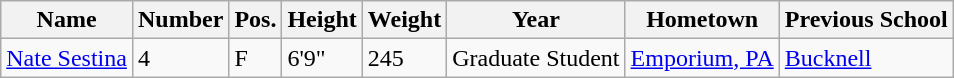<table class="wikitable sortable" border="1">
<tr>
<th>Name</th>
<th>Number</th>
<th>Pos.</th>
<th>Height</th>
<th>Weight</th>
<th>Year</th>
<th>Hometown</th>
<th class="unsortable">Previous School</th>
</tr>
<tr>
<td><a href='#'>Nate Sestina</a></td>
<td>4</td>
<td>F</td>
<td>6'9"</td>
<td>245</td>
<td>Graduate Student</td>
<td><a href='#'>Emporium, PA</a></td>
<td><a href='#'>Bucknell</a></td>
</tr>
</table>
